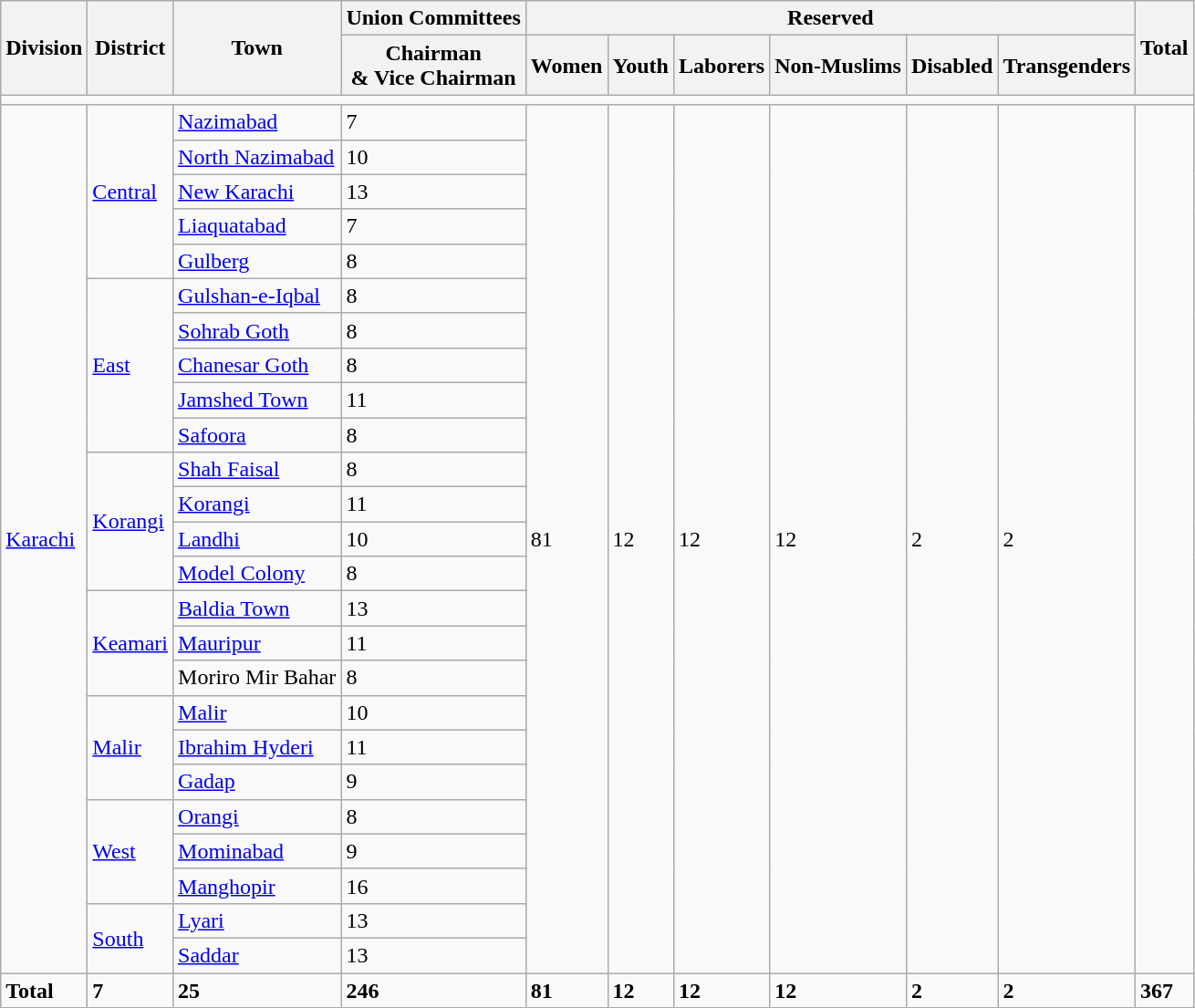<table class="wikitable sortable">
<tr>
<th rowspan="2">Division</th>
<th rowspan="2">District</th>
<th rowspan="2">Town</th>
<th>Union Committees</th>
<th colspan="6">Reserved</th>
<th rowspan="2">Total</th>
</tr>
<tr>
<th>Chairman<br>&
Vice Chairman</th>
<th>Women</th>
<th>Youth</th>
<th>Laborers</th>
<th>Non-Muslims</th>
<th>Disabled</th>
<th>Transgenders</th>
</tr>
<tr>
<td colspan="11"></td>
</tr>
<tr>
<td rowspan="25"><a href='#'>Karachi</a></td>
<td rowspan="5"><a href='#'>Central</a></td>
<td><a href='#'>Nazimabad</a></td>
<td>7</td>
<td rowspan="25">81</td>
<td rowspan="25">12</td>
<td rowspan="25">12</td>
<td rowspan="25">12</td>
<td rowspan="25">2</td>
<td rowspan="25">2</td>
<td rowspan="25"></td>
</tr>
<tr>
<td><a href='#'>North Nazimabad</a></td>
<td>10</td>
</tr>
<tr>
<td><a href='#'>New Karachi</a></td>
<td>13</td>
</tr>
<tr>
<td><a href='#'>Liaquatabad</a></td>
<td>7</td>
</tr>
<tr>
<td><a href='#'>Gulberg</a></td>
<td>8</td>
</tr>
<tr>
<td rowspan="5"><a href='#'>East</a></td>
<td><a href='#'>Gulshan-e-Iqbal</a></td>
<td>8</td>
</tr>
<tr>
<td><a href='#'>Sohrab Goth</a></td>
<td>8</td>
</tr>
<tr>
<td><a href='#'>Chanesar Goth</a></td>
<td>8</td>
</tr>
<tr>
<td><a href='#'>Jamshed Town</a></td>
<td>11</td>
</tr>
<tr>
<td><a href='#'>Safoora</a></td>
<td>8</td>
</tr>
<tr>
<td rowspan="4"><a href='#'>Korangi</a></td>
<td><a href='#'>Shah Faisal</a></td>
<td>8</td>
</tr>
<tr>
<td><a href='#'>Korangi</a></td>
<td>11</td>
</tr>
<tr>
<td><a href='#'>Landhi</a></td>
<td>10</td>
</tr>
<tr>
<td><a href='#'>Model Colony</a></td>
<td>8</td>
</tr>
<tr>
<td rowspan="3"><a href='#'>Keamari</a></td>
<td><a href='#'>Baldia Town</a></td>
<td>13</td>
</tr>
<tr>
<td><a href='#'>Mauripur</a></td>
<td>11</td>
</tr>
<tr>
<td>Moriro Mir Bahar</td>
<td>8</td>
</tr>
<tr>
<td rowspan="3"><a href='#'>Malir</a></td>
<td><a href='#'>Malir</a></td>
<td>10</td>
</tr>
<tr>
<td><a href='#'>Ibrahim Hyderi</a></td>
<td>11</td>
</tr>
<tr>
<td><a href='#'>Gadap</a></td>
<td>9</td>
</tr>
<tr>
<td rowspan="3"><a href='#'>West</a></td>
<td><a href='#'>Orangi</a></td>
<td>8</td>
</tr>
<tr>
<td><a href='#'>Mominabad</a></td>
<td>9</td>
</tr>
<tr>
<td><a href='#'>Manghopir</a></td>
<td>16</td>
</tr>
<tr>
<td rowspan="2"><a href='#'>South</a></td>
<td><a href='#'>Lyari</a></td>
<td>13</td>
</tr>
<tr>
<td><a href='#'>Saddar</a></td>
<td>13</td>
</tr>
<tr>
<td><strong>Total</strong></td>
<td><strong>7</strong></td>
<td><strong>25</strong></td>
<td><strong>246</strong></td>
<td><strong>81</strong></td>
<td><strong>12</strong></td>
<td><strong>12</strong></td>
<td><strong>12</strong></td>
<td><strong>2</strong></td>
<td><strong>2</strong></td>
<td><strong>367</strong></td>
</tr>
</table>
